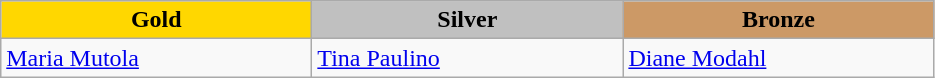<table class="wikitable" style="text-align:left">
<tr align="center">
<td width=200 bgcolor=gold><strong>Gold</strong></td>
<td width=200 bgcolor=silver><strong>Silver</strong></td>
<td width=200 bgcolor=CC9966><strong>Bronze</strong></td>
</tr>
<tr>
<td><a href='#'>Maria Mutola</a><br><em></em></td>
<td><a href='#'>Tina Paulino</a><br><em></em></td>
<td><a href='#'>Diane Modahl</a><br><em></em></td>
</tr>
</table>
